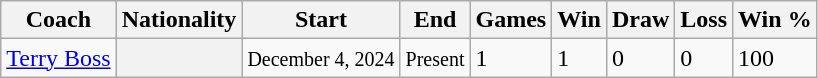<table class="wikitable">
<tr>
<th>Coach</th>
<th>Nationality</th>
<th>Start</th>
<th>End</th>
<th>Games</th>
<th>Win</th>
<th>Draw</th>
<th>Loss</th>
<th>Win %</th>
</tr>
<tr>
<td><a href='#'>Terry Boss</a></td>
<th></th>
<td><small>December 4, 2024</small></td>
<td><small>Present</small></td>
<td>1</td>
<td>1</td>
<td>0</td>
<td>0</td>
<td>100</td>
</tr>
</table>
